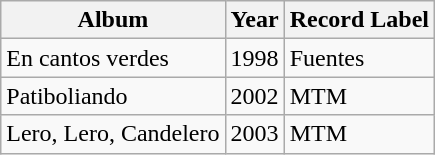<table class="wikitable">
<tr>
<th>Album</th>
<th>Year</th>
<th>Record Label</th>
</tr>
<tr>
<td>En cantos verdes</td>
<td>1998</td>
<td>Fuentes</td>
</tr>
<tr>
<td>Patiboliando</td>
<td>2002</td>
<td>MTM</td>
</tr>
<tr>
<td>Lero, Lero, Candelero</td>
<td>2003</td>
<td>MTM</td>
</tr>
</table>
